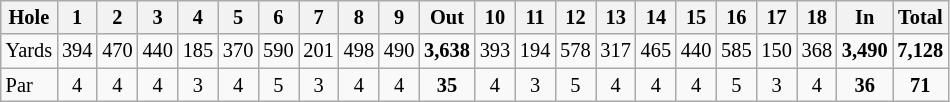<table class="wikitable" style="font-size:85%; text-align:center">
<tr>
<th align=left>Hole</th>
<th>1</th>
<th>2</th>
<th>3</th>
<th>4</th>
<th>5</th>
<th>6</th>
<th>7</th>
<th>8</th>
<th>9</th>
<th>Out</th>
<th>10</th>
<th>11</th>
<th>12</th>
<th>13</th>
<th>14</th>
<th>15</th>
<th>16</th>
<th>17</th>
<th>18</th>
<th>In</th>
<th>Total</th>
</tr>
<tr>
<td align=left>Yards</td>
<td>394</td>
<td>470</td>
<td>440</td>
<td>185</td>
<td>370</td>
<td>590</td>
<td>201</td>
<td>498</td>
<td>490</td>
<td><strong>3,638</strong></td>
<td>393</td>
<td>194</td>
<td>578</td>
<td>317</td>
<td>465</td>
<td>440</td>
<td>585</td>
<td>150</td>
<td>368</td>
<td><strong>3,490</strong></td>
<td><strong>7,128</strong></td>
</tr>
<tr>
<td align=left>Par</td>
<td>4</td>
<td>4</td>
<td>4</td>
<td>3</td>
<td>4</td>
<td>5</td>
<td>3</td>
<td>4</td>
<td>4</td>
<td><strong>35</strong></td>
<td>4</td>
<td>3</td>
<td>5</td>
<td>4</td>
<td>4</td>
<td>4</td>
<td>5</td>
<td>3</td>
<td>4</td>
<td><strong>36</strong></td>
<td><strong>71</strong></td>
</tr>
</table>
